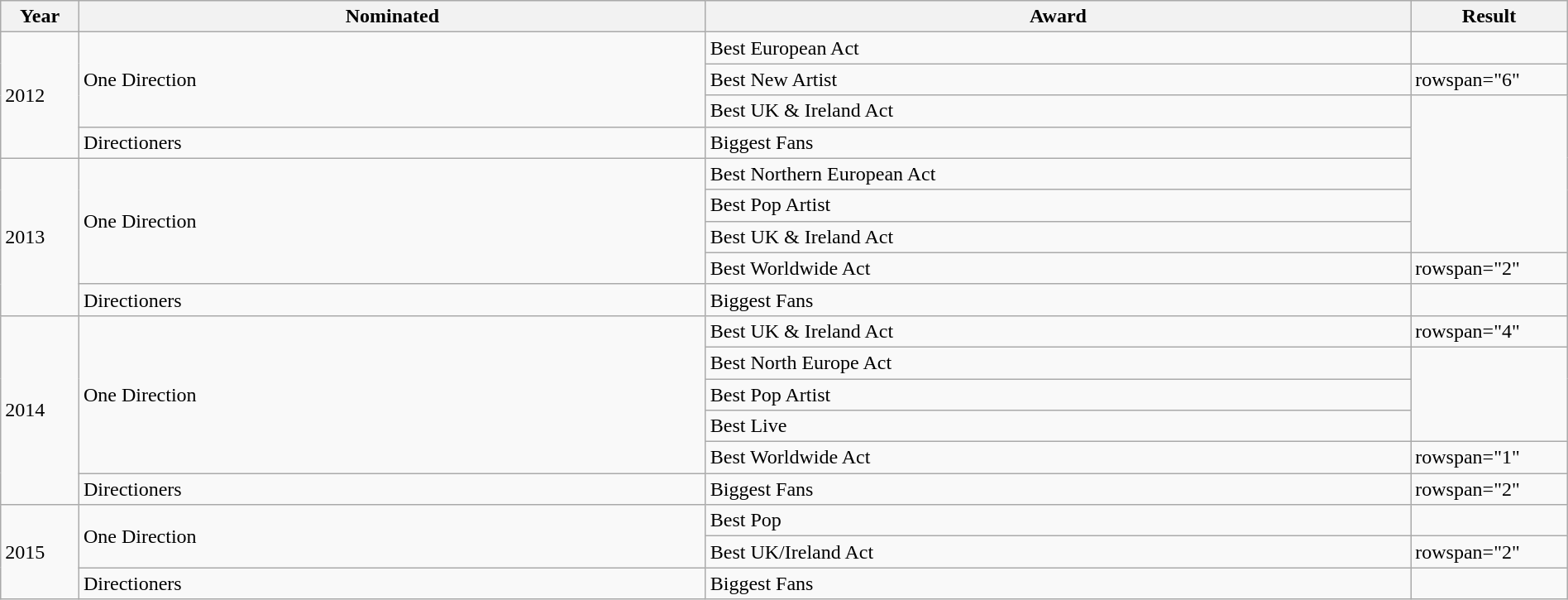<table class="wikitable" style="width:100%;">
<tr>
<th width=5%>Year</th>
<th style="width:40%;">Nominated</th>
<th style="width:45%;">Award</th>
<th style="width:10%;">Result</th>
</tr>
<tr>
<td rowspan="4">2012</td>
<td rowspan="3">One Direction</td>
<td>Best European Act</td>
<td></td>
</tr>
<tr>
<td>Best New Artist</td>
<td>rowspan="6" </td>
</tr>
<tr>
<td>Best UK & Ireland Act</td>
</tr>
<tr>
<td>Directioners</td>
<td>Biggest Fans</td>
</tr>
<tr>
<td rowspan="5">2013</td>
<td rowspan="4">One Direction</td>
<td>Best Northern European Act</td>
</tr>
<tr>
<td>Best Pop Artist</td>
</tr>
<tr>
<td>Best UK & Ireland Act</td>
</tr>
<tr>
<td>Best Worldwide Act</td>
<td>rowspan="2" </td>
</tr>
<tr>
<td>Directioners</td>
<td>Biggest Fans</td>
</tr>
<tr>
<td rowspan="6">2014</td>
<td rowspan="5">One Direction</td>
<td>Best UK & Ireland Act</td>
<td>rowspan="4" </td>
</tr>
<tr>
<td>Best North Europe Act</td>
</tr>
<tr>
<td>Best Pop Artist</td>
</tr>
<tr>
<td>Best Live</td>
</tr>
<tr>
<td>Best Worldwide Act</td>
<td>rowspan="1" </td>
</tr>
<tr>
<td>Directioners</td>
<td>Biggest Fans</td>
<td>rowspan="2" </td>
</tr>
<tr>
<td rowspan="3">2015</td>
<td rowspan="2">One Direction</td>
<td>Best Pop</td>
</tr>
<tr>
<td>Best UK/Ireland Act</td>
<td>rowspan="2"</td>
</tr>
<tr>
<td>Directioners</td>
<td>Biggest Fans</td>
</tr>
</table>
